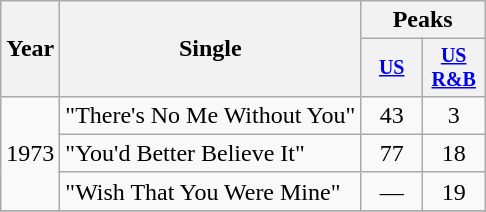<table class="wikitable" style="text-align:center;">
<tr>
<th rowspan="2">Year</th>
<th rowspan="2">Single</th>
<th colspan="2">Peaks</th>
</tr>
<tr style="font-size:smaller;">
<th width="35"><a href='#'>US</a><br></th>
<th width="35"><a href='#'>US<br>R&B</a><br></th>
</tr>
<tr>
<td rowspan="3">1973</td>
<td align="left">"There's No Me Without You"</td>
<td>43</td>
<td>3</td>
</tr>
<tr>
<td align="left">"You'd Better Believe It"</td>
<td>77</td>
<td>18</td>
</tr>
<tr>
<td align="left">"Wish That You Were Mine"</td>
<td>—</td>
<td>19</td>
</tr>
<tr>
</tr>
</table>
